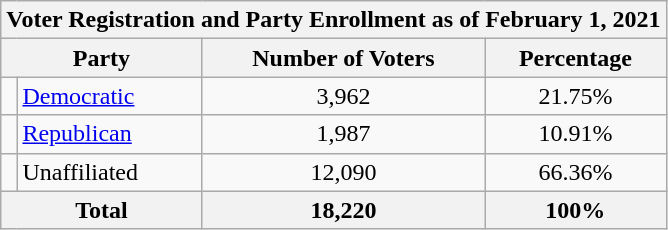<table class=wikitable>
<tr>
<th colspan = 6>Voter Registration and Party Enrollment as of February 1, 2021</th>
</tr>
<tr>
<th colspan = 2>Party</th>
<th>Number of Voters</th>
<th>Percentage</th>
</tr>
<tr>
<td></td>
<td><a href='#'>Democratic</a></td>
<td style="text-align:center;">3,962</td>
<td style="text-align:center;">21.75%</td>
</tr>
<tr>
<td></td>
<td><a href='#'>Republican</a></td>
<td style="text-align:center;">1,987</td>
<td style="text-align:center;">10.91%</td>
</tr>
<tr>
<td></td>
<td>Unaffiliated</td>
<td style="text-align:center;">12,090</td>
<td style="text-align:center;">66.36%</td>
</tr>
<tr>
<th colspan="2">Total</th>
<th style="text-align:center;">18,220</th>
<th style="text-align:center;">100%</th>
</tr>
</table>
